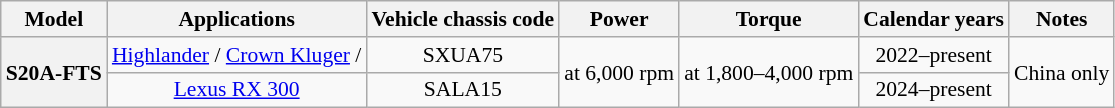<table class="wikitable" style="text-align:center; font-size:90%;">
<tr>
<th>Model</th>
<th>Applications</th>
<th>Vehicle chassis code</th>
<th>Power</th>
<th>Torque</th>
<th>Calendar years</th>
<th>Notes</th>
</tr>
<tr>
<th rowspan="2">S20A-FTS</th>
<td><a href='#'>Highlander</a> / <a href='#'>Crown Kluger</a> /</td>
<td>SXUA75</td>
<td rowspan="2"> at 6,000 rpm</td>
<td rowspan="2"> at 1,800–4,000 rpm</td>
<td>2022–present</td>
<td rowspan="2">China only</td>
</tr>
<tr>
<td><a href='#'>Lexus RX 300</a></td>
<td>SALA15</td>
<td>2024–present</td>
</tr>
</table>
